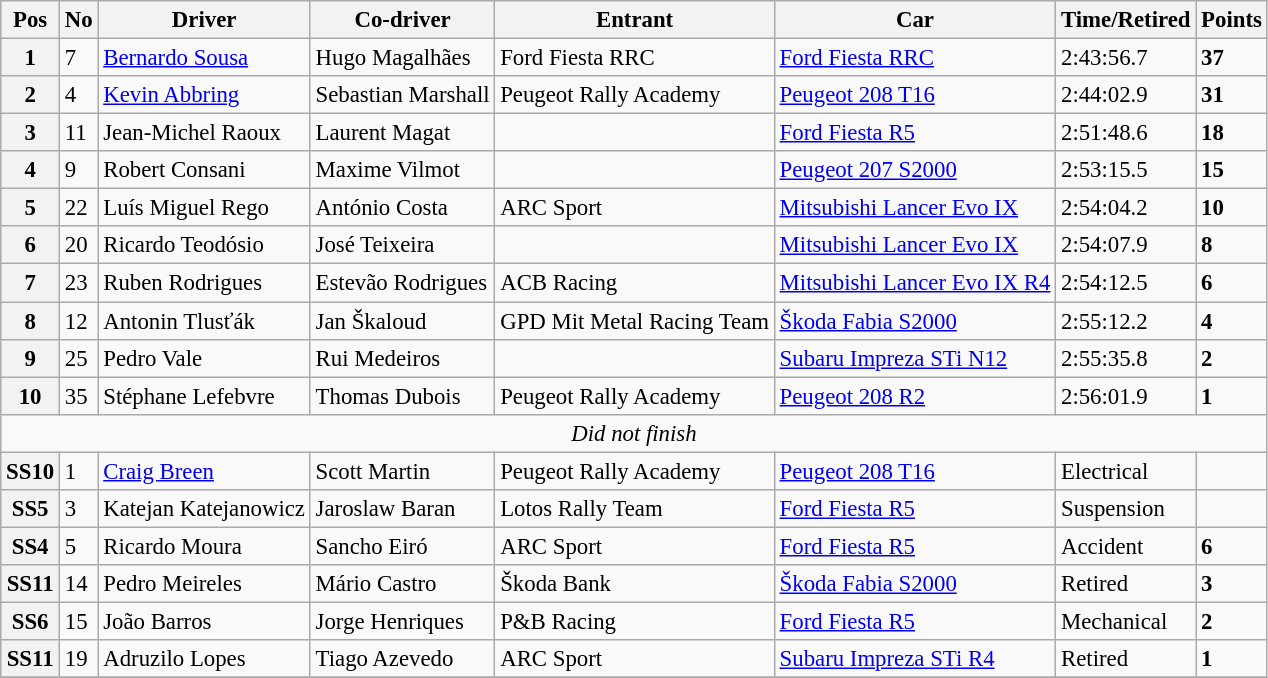<table class="wikitable" style="font-size: 95%">
<tr>
<th>Pos</th>
<th>No</th>
<th>Driver</th>
<th>Co-driver</th>
<th>Entrant</th>
<th>Car</th>
<th>Time/Retired</th>
<th>Points</th>
</tr>
<tr>
<th>1</th>
<td>7</td>
<td> <a href='#'>Bernardo Sousa</a></td>
<td> Hugo Magalhães</td>
<td>Ford Fiesta RRC</td>
<td><a href='#'>Ford Fiesta RRC</a></td>
<td>2:43:56.7</td>
<td><strong>37</strong></td>
</tr>
<tr>
<th>2</th>
<td>4</td>
<td> <a href='#'>Kevin Abbring</a></td>
<td> Sebastian Marshall</td>
<td>Peugeot Rally Academy</td>
<td><a href='#'>Peugeot 208 T16</a></td>
<td>2:44:02.9</td>
<td><strong>31</strong></td>
</tr>
<tr>
<th>3</th>
<td>11</td>
<td> Jean-Michel Raoux</td>
<td> Laurent Magat</td>
<td></td>
<td><a href='#'>Ford Fiesta R5</a></td>
<td>2:51:48.6</td>
<td><strong>18</strong></td>
</tr>
<tr>
<th>4</th>
<td>9</td>
<td> Robert Consani</td>
<td> Maxime Vilmot</td>
<td></td>
<td><a href='#'>Peugeot 207 S2000</a></td>
<td>2:53:15.5</td>
<td><strong>15</strong></td>
</tr>
<tr>
<th>5</th>
<td>22</td>
<td> Luís Miguel Rego</td>
<td> António Costa</td>
<td>ARC Sport</td>
<td><a href='#'>Mitsubishi Lancer Evo IX</a></td>
<td>2:54:04.2</td>
<td><strong>10</strong></td>
</tr>
<tr>
<th>6</th>
<td>20</td>
<td> Ricardo Teodósio</td>
<td> José Teixeira</td>
<td></td>
<td><a href='#'>Mitsubishi Lancer Evo IX</a></td>
<td>2:54:07.9</td>
<td><strong>8</strong></td>
</tr>
<tr>
<th>7</th>
<td>23</td>
<td> Ruben Rodrigues</td>
<td> Estevão Rodrigues</td>
<td>ACB Racing</td>
<td><a href='#'>Mitsubishi Lancer Evo IX R4</a></td>
<td>2:54:12.5</td>
<td><strong>6</strong></td>
</tr>
<tr>
<th>8</th>
<td>12</td>
<td> Antonin Tlusťák</td>
<td> Jan Škaloud</td>
<td>GPD Mit Metal Racing Team</td>
<td><a href='#'>Škoda Fabia S2000</a></td>
<td>2:55:12.2</td>
<td><strong>4</strong></td>
</tr>
<tr>
<th>9</th>
<td>25</td>
<td> Pedro Vale</td>
<td> Rui Medeiros</td>
<td></td>
<td><a href='#'>Subaru Impreza STi N12</a></td>
<td>2:55:35.8</td>
<td><strong>2</strong></td>
</tr>
<tr>
<th>10</th>
<td>35</td>
<td> Stéphane Lefebvre</td>
<td> Thomas Dubois</td>
<td>Peugeot Rally Academy</td>
<td><a href='#'>Peugeot 208 R2</a></td>
<td>2:56:01.9</td>
<td><strong>1</strong></td>
</tr>
<tr>
<td colspan=8 align=center><em>Did not finish</em></td>
</tr>
<tr>
<th>SS10</th>
<td>1</td>
<td> <a href='#'>Craig Breen</a></td>
<td> Scott Martin</td>
<td>Peugeot Rally Academy</td>
<td><a href='#'>Peugeot 208 T16</a></td>
<td>Electrical</td>
<td></td>
</tr>
<tr>
<th>SS5</th>
<td>3</td>
<td> Katejan Katejanowicz</td>
<td> Jaroslaw Baran</td>
<td>Lotos Rally Team</td>
<td><a href='#'>Ford Fiesta R5</a></td>
<td>Suspension</td>
<td></td>
</tr>
<tr>
<th>SS4</th>
<td>5</td>
<td> Ricardo Moura</td>
<td> Sancho Eiró</td>
<td>ARC Sport</td>
<td><a href='#'>Ford Fiesta R5</a></td>
<td>Accident</td>
<td><strong>6</strong></td>
</tr>
<tr>
<th>SS11</th>
<td>14</td>
<td> Pedro Meireles</td>
<td> Mário Castro</td>
<td>Škoda Bank</td>
<td><a href='#'>Škoda Fabia S2000</a></td>
<td>Retired</td>
<td><strong>3</strong></td>
</tr>
<tr>
<th>SS6</th>
<td>15</td>
<td> João Barros</td>
<td> Jorge Henriques</td>
<td>P&B Racing</td>
<td><a href='#'>Ford Fiesta R5</a></td>
<td>Mechanical</td>
<td><strong>2</strong></td>
</tr>
<tr>
<th>SS11</th>
<td>19</td>
<td> Adruzilo Lopes</td>
<td> Tiago Azevedo</td>
<td>ARC Sport</td>
<td><a href='#'>Subaru Impreza STi R4</a></td>
<td>Retired</td>
<td><strong>1</strong></td>
</tr>
<tr>
</tr>
</table>
